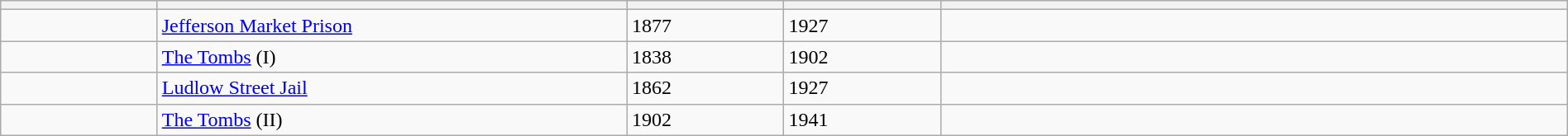<table class="wikitable sortable" style="width:100%;">
<tr>
<th style="width:10%;"></th>
<th style="width:30%;"></th>
<th style="width:10%;"></th>
<th style="width:10%;"></th>
<th style="width:40%;"></th>
</tr>
<tr>
<td></td>
<td><a href='#'>Jefferson Market Prison</a></td>
<td>1877</td>
<td>1927</td>
<td></td>
</tr>
<tr>
<td></td>
<td><a href='#'>The Tombs</a> (I)</td>
<td>1838</td>
<td>1902</td>
<td></td>
</tr>
<tr>
<td></td>
<td><a href='#'>Ludlow Street Jail</a></td>
<td>1862</td>
<td>1927</td>
<td></td>
</tr>
<tr>
<td></td>
<td><a href='#'>The Tombs</a>  (II)</td>
<td>1902</td>
<td>1941</td>
<td></td>
</tr>
</table>
